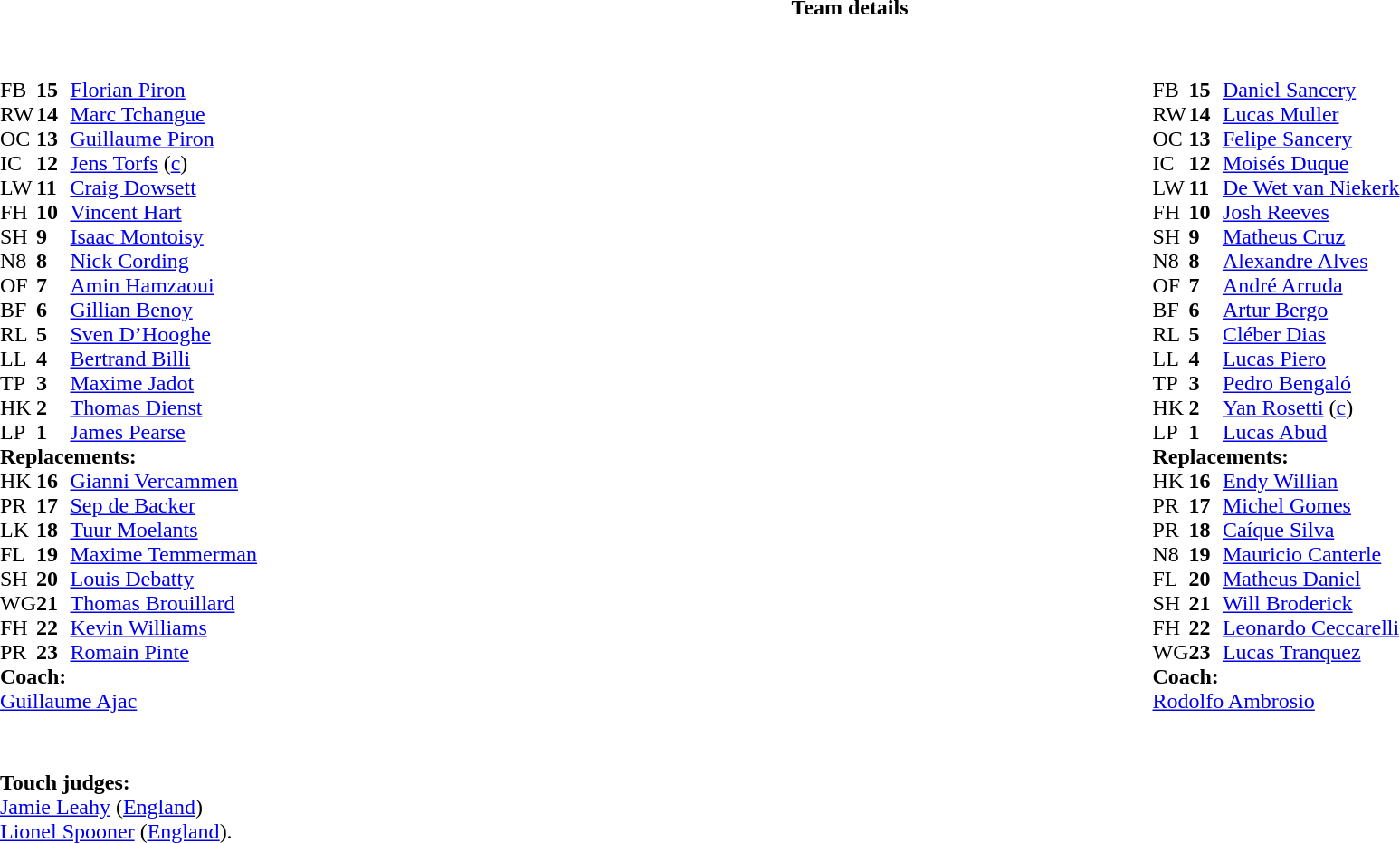<table border="0" style="width:100%" class="collapsible collapsed">
<tr>
<th>Team details</th>
</tr>
<tr>
<td><br><table style="width:100%">
<tr>
<td style="vertical-align:top;width:50%"><br><table style="font-size:100%" cellspacing="0" cellpadding="0">
<tr>
<th width="25"></th>
<th width="25"></th>
</tr>
<tr>
<td>FB</td>
<td><strong>15</strong></td>
<td><a href='#'>Florian Piron</a></td>
<td></td>
<td></td>
</tr>
<tr>
<td>RW</td>
<td><strong>14</strong></td>
<td><a href='#'>Marc Tchangue</a></td>
<td></td>
<td></td>
</tr>
<tr>
<td>OC</td>
<td><strong>13</strong></td>
<td><a href='#'>Guillaume Piron</a></td>
</tr>
<tr>
<td>IC</td>
<td><strong>12</strong></td>
<td><a href='#'>Jens Torfs</a> (<a href='#'>c</a>)</td>
<td></td>
<td></td>
</tr>
<tr>
<td>LW</td>
<td><strong>11</strong></td>
<td><a href='#'>Craig Dowsett</a></td>
</tr>
<tr>
<td>FH</td>
<td><strong>10</strong></td>
<td><a href='#'>Vincent Hart</a></td>
</tr>
<tr>
<td>SH</td>
<td><strong>9</strong></td>
<td><a href='#'>Isaac Montoisy</a></td>
</tr>
<tr>
<td>N8</td>
<td><strong>8</strong></td>
<td><a href='#'>Nick Cording</a></td>
</tr>
<tr>
<td>OF</td>
<td><strong>7</strong></td>
<td><a href='#'>Amin Hamzaoui</a></td>
</tr>
<tr>
<td>BF</td>
<td><strong>6</strong></td>
<td><a href='#'>Gillian Benoy</a></td>
<td></td>
<td></td>
</tr>
<tr>
<td>RL</td>
<td><strong>5</strong></td>
<td><a href='#'>Sven D’Hooghe</a></td>
</tr>
<tr>
<td>LL</td>
<td><strong>4</strong></td>
<td><a href='#'>Bertrand Billi</a></td>
<td></td>
<td></td>
</tr>
<tr>
<td>TP</td>
<td><strong>3</strong></td>
<td><a href='#'>Maxime Jadot</a></td>
<td></td>
<td></td>
</tr>
<tr>
<td>HK</td>
<td><strong>2</strong></td>
<td><a href='#'>Thomas Dienst</a></td>
<td></td>
<td></td>
</tr>
<tr>
<td>LP</td>
<td><strong>1</strong></td>
<td><a href='#'>James Pearse</a></td>
<td></td>
<td></td>
</tr>
<tr>
<td colspan=3><strong>Replacements:</strong></td>
</tr>
<tr>
<td>HK</td>
<td><strong>16</strong></td>
<td><a href='#'>Gianni Vercammen</a></td>
<td></td>
<td></td>
</tr>
<tr>
<td>PR</td>
<td><strong>17</strong></td>
<td><a href='#'>Sep de Backer</a></td>
<td></td>
<td></td>
</tr>
<tr>
<td>LK</td>
<td><strong>18</strong></td>
<td><a href='#'>Tuur Moelants</a></td>
<td></td>
<td></td>
</tr>
<tr>
<td>FL</td>
<td><strong>19</strong></td>
<td><a href='#'>Maxime Temmerman</a></td>
<td></td>
<td></td>
</tr>
<tr>
<td>SH</td>
<td><strong>20</strong></td>
<td><a href='#'>Louis Debatty</a></td>
<td></td>
<td></td>
</tr>
<tr>
<td>WG</td>
<td><strong>21</strong></td>
<td><a href='#'>Thomas Brouillard</a></td>
<td></td>
<td></td>
</tr>
<tr>
<td>FH</td>
<td><strong>22</strong></td>
<td><a href='#'>Kevin Williams</a></td>
<td></td>
<td></td>
</tr>
<tr>
<td>PR</td>
<td><strong>23</strong></td>
<td><a href='#'>Romain Pinte</a></td>
<td></td>
<td></td>
</tr>
<tr>
<td colspan=3><strong>Coach:</strong></td>
</tr>
<tr>
<td colspan="4"> <a href='#'>Guillaume Ajac</a></td>
</tr>
</table>
</td>
<td style="vertical-align:top;width:50%"><br><table cellspacing="0" cellpadding="0" style="font-size:100%;margin:auto">
<tr>
<th width="25"></th>
<th width="25"></th>
</tr>
<tr>
<td>FB</td>
<td><strong>15</strong></td>
<td><a href='#'>Daniel Sancery</a></td>
</tr>
<tr>
<td>RW</td>
<td><strong>14</strong></td>
<td><a href='#'>Lucas Muller</a></td>
<td></td>
<td></td>
</tr>
<tr>
<td>OC</td>
<td><strong>13</strong></td>
<td><a href='#'>Felipe Sancery</a></td>
</tr>
<tr>
<td>IC</td>
<td><strong>12</strong></td>
<td><a href='#'>Moisés Duque</a></td>
</tr>
<tr>
<td>LW</td>
<td><strong>11</strong></td>
<td><a href='#'>De Wet van Niekerk</a></td>
</tr>
<tr>
<td>FH</td>
<td><strong>10</strong></td>
<td><a href='#'>Josh Reeves</a></td>
</tr>
<tr>
<td>SH</td>
<td><strong>9</strong></td>
<td><a href='#'>Matheus Cruz</a></td>
<td></td>
<td></td>
</tr>
<tr>
<td>N8</td>
<td><strong>8</strong></td>
<td><a href='#'>Alexandre Alves</a></td>
<td></td>
<td></td>
</tr>
<tr>
<td>OF</td>
<td><strong>7</strong></td>
<td><a href='#'>André Arruda</a></td>
</tr>
<tr>
<td>BF</td>
<td><strong>6</strong></td>
<td><a href='#'>Artur Bergo</a></td>
</tr>
<tr>
<td>RL</td>
<td><strong>5</strong></td>
<td><a href='#'>Cléber Dias</a></td>
</tr>
<tr>
<td>LL</td>
<td><strong>4</strong></td>
<td><a href='#'>Lucas Piero</a></td>
</tr>
<tr>
<td>TP</td>
<td><strong>3</strong></td>
<td><a href='#'>Pedro Bengaló</a></td>
<td></td>
<td></td>
</tr>
<tr>
<td>HK</td>
<td><strong>2</strong></td>
<td><a href='#'>Yan Rosetti</a> (<a href='#'>c</a>)</td>
</tr>
<tr>
<td>LP</td>
<td><strong>1</strong></td>
<td><a href='#'>Lucas Abud</a></td>
<td></td>
<td></td>
</tr>
<tr>
<td colspan=3><strong>Replacements:</strong></td>
</tr>
<tr>
<td>HK</td>
<td><strong>16</strong></td>
<td><a href='#'>Endy Willian</a></td>
</tr>
<tr>
<td>PR</td>
<td><strong>17</strong></td>
<td><a href='#'>Michel Gomes</a></td>
<td></td>
<td></td>
</tr>
<tr>
<td>PR</td>
<td><strong>18</strong></td>
<td><a href='#'>Caíque Silva</a></td>
<td></td>
<td></td>
</tr>
<tr>
<td>N8</td>
<td><strong>19</strong></td>
<td><a href='#'>Mauricio Canterle</a></td>
</tr>
<tr>
<td>FL</td>
<td><strong>20</strong></td>
<td><a href='#'>Matheus Daniel</a></td>
<td></td>
<td></td>
</tr>
<tr>
<td>SH</td>
<td><strong>21</strong></td>
<td><a href='#'>Will Broderick</a></td>
<td></td>
<td></td>
</tr>
<tr>
<td>FH</td>
<td><strong>22</strong></td>
<td><a href='#'>Leonardo Ceccarelli</a></td>
</tr>
<tr>
<td>WG</td>
<td><strong>23</strong></td>
<td><a href='#'>Lucas Tranquez</a></td>
<td></td>
<td></td>
</tr>
<tr>
<td colspan=3><strong>Coach:</strong></td>
</tr>
<tr>
<td colspan="4"> <a href='#'>Rodolfo Ambrosio</a></td>
</tr>
</table>
</td>
</tr>
</table>
<table style="width:100%;font-size:100%">
<tr>
<td><br><br><strong>Touch judges:</strong>
<br><a href='#'>Jamie Leahy</a> (<a href='#'>England</a>)
<br><a href='#'>Lionel Spooner</a> (<a href='#'>England</a>).</td>
</tr>
</table>
</td>
</tr>
</table>
